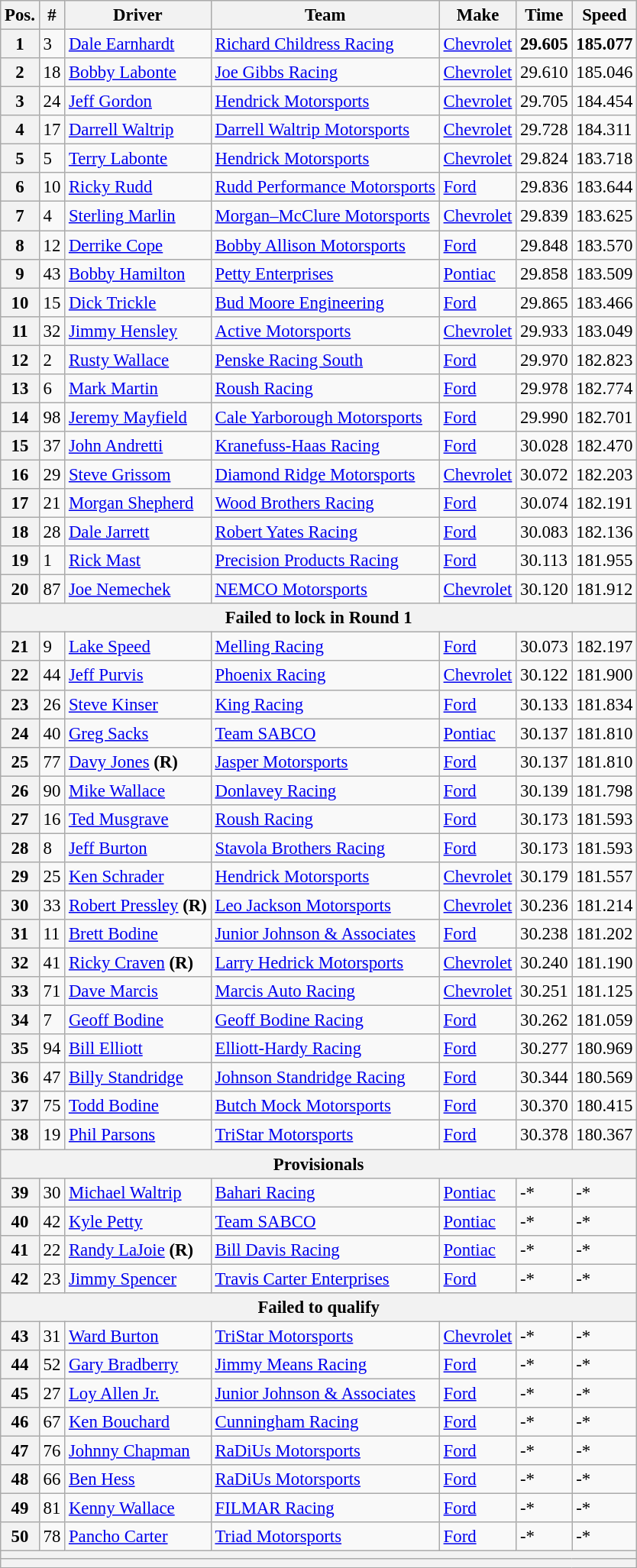<table class="wikitable" style="font-size:95%">
<tr>
<th>Pos.</th>
<th>#</th>
<th>Driver</th>
<th>Team</th>
<th>Make</th>
<th>Time</th>
<th>Speed</th>
</tr>
<tr>
<th>1</th>
<td>3</td>
<td><a href='#'>Dale Earnhardt</a></td>
<td><a href='#'>Richard Childress Racing</a></td>
<td><a href='#'>Chevrolet</a></td>
<td><strong>29.605</strong></td>
<td><strong>185.077</strong></td>
</tr>
<tr>
<th>2</th>
<td>18</td>
<td><a href='#'>Bobby Labonte</a></td>
<td><a href='#'>Joe Gibbs Racing</a></td>
<td><a href='#'>Chevrolet</a></td>
<td>29.610</td>
<td>185.046</td>
</tr>
<tr>
<th>3</th>
<td>24</td>
<td><a href='#'>Jeff Gordon</a></td>
<td><a href='#'>Hendrick Motorsports</a></td>
<td><a href='#'>Chevrolet</a></td>
<td>29.705</td>
<td>184.454</td>
</tr>
<tr>
<th>4</th>
<td>17</td>
<td><a href='#'>Darrell Waltrip</a></td>
<td><a href='#'>Darrell Waltrip Motorsports</a></td>
<td><a href='#'>Chevrolet</a></td>
<td>29.728</td>
<td>184.311</td>
</tr>
<tr>
<th>5</th>
<td>5</td>
<td><a href='#'>Terry Labonte</a></td>
<td><a href='#'>Hendrick Motorsports</a></td>
<td><a href='#'>Chevrolet</a></td>
<td>29.824</td>
<td>183.718</td>
</tr>
<tr>
<th>6</th>
<td>10</td>
<td><a href='#'>Ricky Rudd</a></td>
<td><a href='#'>Rudd Performance Motorsports</a></td>
<td><a href='#'>Ford</a></td>
<td>29.836</td>
<td>183.644</td>
</tr>
<tr>
<th>7</th>
<td>4</td>
<td><a href='#'>Sterling Marlin</a></td>
<td><a href='#'>Morgan–McClure Motorsports</a></td>
<td><a href='#'>Chevrolet</a></td>
<td>29.839</td>
<td>183.625</td>
</tr>
<tr>
<th>8</th>
<td>12</td>
<td><a href='#'>Derrike Cope</a></td>
<td><a href='#'>Bobby Allison Motorsports</a></td>
<td><a href='#'>Ford</a></td>
<td>29.848</td>
<td>183.570</td>
</tr>
<tr>
<th>9</th>
<td>43</td>
<td><a href='#'>Bobby Hamilton</a></td>
<td><a href='#'>Petty Enterprises</a></td>
<td><a href='#'>Pontiac</a></td>
<td>29.858</td>
<td>183.509</td>
</tr>
<tr>
<th>10</th>
<td>15</td>
<td><a href='#'>Dick Trickle</a></td>
<td><a href='#'>Bud Moore Engineering</a></td>
<td><a href='#'>Ford</a></td>
<td>29.865</td>
<td>183.466</td>
</tr>
<tr>
<th>11</th>
<td>32</td>
<td><a href='#'>Jimmy Hensley</a></td>
<td><a href='#'>Active Motorsports</a></td>
<td><a href='#'>Chevrolet</a></td>
<td>29.933</td>
<td>183.049</td>
</tr>
<tr>
<th>12</th>
<td>2</td>
<td><a href='#'>Rusty Wallace</a></td>
<td><a href='#'>Penske Racing South</a></td>
<td><a href='#'>Ford</a></td>
<td>29.970</td>
<td>182.823</td>
</tr>
<tr>
<th>13</th>
<td>6</td>
<td><a href='#'>Mark Martin</a></td>
<td><a href='#'>Roush Racing</a></td>
<td><a href='#'>Ford</a></td>
<td>29.978</td>
<td>182.774</td>
</tr>
<tr>
<th>14</th>
<td>98</td>
<td><a href='#'>Jeremy Mayfield</a></td>
<td><a href='#'>Cale Yarborough Motorsports</a></td>
<td><a href='#'>Ford</a></td>
<td>29.990</td>
<td>182.701</td>
</tr>
<tr>
<th>15</th>
<td>37</td>
<td><a href='#'>John Andretti</a></td>
<td><a href='#'>Kranefuss-Haas Racing</a></td>
<td><a href='#'>Ford</a></td>
<td>30.028</td>
<td>182.470</td>
</tr>
<tr>
<th>16</th>
<td>29</td>
<td><a href='#'>Steve Grissom</a></td>
<td><a href='#'>Diamond Ridge Motorsports</a></td>
<td><a href='#'>Chevrolet</a></td>
<td>30.072</td>
<td>182.203</td>
</tr>
<tr>
<th>17</th>
<td>21</td>
<td><a href='#'>Morgan Shepherd</a></td>
<td><a href='#'>Wood Brothers Racing</a></td>
<td><a href='#'>Ford</a></td>
<td>30.074</td>
<td>182.191</td>
</tr>
<tr>
<th>18</th>
<td>28</td>
<td><a href='#'>Dale Jarrett</a></td>
<td><a href='#'>Robert Yates Racing</a></td>
<td><a href='#'>Ford</a></td>
<td>30.083</td>
<td>182.136</td>
</tr>
<tr>
<th>19</th>
<td>1</td>
<td><a href='#'>Rick Mast</a></td>
<td><a href='#'>Precision Products Racing</a></td>
<td><a href='#'>Ford</a></td>
<td>30.113</td>
<td>181.955</td>
</tr>
<tr>
<th>20</th>
<td>87</td>
<td><a href='#'>Joe Nemechek</a></td>
<td><a href='#'>NEMCO Motorsports</a></td>
<td><a href='#'>Chevrolet</a></td>
<td>30.120</td>
<td>181.912</td>
</tr>
<tr>
<th colspan="7">Failed to lock in Round 1</th>
</tr>
<tr>
<th>21</th>
<td>9</td>
<td><a href='#'>Lake Speed</a></td>
<td><a href='#'>Melling Racing</a></td>
<td><a href='#'>Ford</a></td>
<td>30.073</td>
<td>182.197</td>
</tr>
<tr>
<th>22</th>
<td>44</td>
<td><a href='#'>Jeff Purvis</a></td>
<td><a href='#'>Phoenix Racing</a></td>
<td><a href='#'>Chevrolet</a></td>
<td>30.122</td>
<td>181.900</td>
</tr>
<tr>
<th>23</th>
<td>26</td>
<td><a href='#'>Steve Kinser</a></td>
<td><a href='#'>King Racing</a></td>
<td><a href='#'>Ford</a></td>
<td>30.133</td>
<td>181.834</td>
</tr>
<tr>
<th>24</th>
<td>40</td>
<td><a href='#'>Greg Sacks</a></td>
<td><a href='#'>Team SABCO</a></td>
<td><a href='#'>Pontiac</a></td>
<td>30.137</td>
<td>181.810</td>
</tr>
<tr>
<th>25</th>
<td>77</td>
<td><a href='#'>Davy Jones</a> <strong>(R)</strong></td>
<td><a href='#'>Jasper Motorsports</a></td>
<td><a href='#'>Ford</a></td>
<td>30.137</td>
<td>181.810</td>
</tr>
<tr>
<th>26</th>
<td>90</td>
<td><a href='#'>Mike Wallace</a></td>
<td><a href='#'>Donlavey Racing</a></td>
<td><a href='#'>Ford</a></td>
<td>30.139</td>
<td>181.798</td>
</tr>
<tr>
<th>27</th>
<td>16</td>
<td><a href='#'>Ted Musgrave</a></td>
<td><a href='#'>Roush Racing</a></td>
<td><a href='#'>Ford</a></td>
<td>30.173</td>
<td>181.593</td>
</tr>
<tr>
<th>28</th>
<td>8</td>
<td><a href='#'>Jeff Burton</a></td>
<td><a href='#'>Stavola Brothers Racing</a></td>
<td><a href='#'>Ford</a></td>
<td>30.173</td>
<td>181.593</td>
</tr>
<tr>
<th>29</th>
<td>25</td>
<td><a href='#'>Ken Schrader</a></td>
<td><a href='#'>Hendrick Motorsports</a></td>
<td><a href='#'>Chevrolet</a></td>
<td>30.179</td>
<td>181.557</td>
</tr>
<tr>
<th>30</th>
<td>33</td>
<td><a href='#'>Robert Pressley</a> <strong>(R)</strong></td>
<td><a href='#'>Leo Jackson Motorsports</a></td>
<td><a href='#'>Chevrolet</a></td>
<td>30.236</td>
<td>181.214</td>
</tr>
<tr>
<th>31</th>
<td>11</td>
<td><a href='#'>Brett Bodine</a></td>
<td><a href='#'>Junior Johnson & Associates</a></td>
<td><a href='#'>Ford</a></td>
<td>30.238</td>
<td>181.202</td>
</tr>
<tr>
<th>32</th>
<td>41</td>
<td><a href='#'>Ricky Craven</a> <strong>(R)</strong></td>
<td><a href='#'>Larry Hedrick Motorsports</a></td>
<td><a href='#'>Chevrolet</a></td>
<td>30.240</td>
<td>181.190</td>
</tr>
<tr>
<th>33</th>
<td>71</td>
<td><a href='#'>Dave Marcis</a></td>
<td><a href='#'>Marcis Auto Racing</a></td>
<td><a href='#'>Chevrolet</a></td>
<td>30.251</td>
<td>181.125</td>
</tr>
<tr>
<th>34</th>
<td>7</td>
<td><a href='#'>Geoff Bodine</a></td>
<td><a href='#'>Geoff Bodine Racing</a></td>
<td><a href='#'>Ford</a></td>
<td>30.262</td>
<td>181.059</td>
</tr>
<tr>
<th>35</th>
<td>94</td>
<td><a href='#'>Bill Elliott</a></td>
<td><a href='#'>Elliott-Hardy Racing</a></td>
<td><a href='#'>Ford</a></td>
<td>30.277</td>
<td>180.969</td>
</tr>
<tr>
<th>36</th>
<td>47</td>
<td><a href='#'>Billy Standridge</a></td>
<td><a href='#'>Johnson Standridge Racing</a></td>
<td><a href='#'>Ford</a></td>
<td>30.344</td>
<td>180.569</td>
</tr>
<tr>
<th>37</th>
<td>75</td>
<td><a href='#'>Todd Bodine</a></td>
<td><a href='#'>Butch Mock Motorsports</a></td>
<td><a href='#'>Ford</a></td>
<td>30.370</td>
<td>180.415</td>
</tr>
<tr>
<th>38</th>
<td>19</td>
<td><a href='#'>Phil Parsons</a></td>
<td><a href='#'>TriStar Motorsports</a></td>
<td><a href='#'>Ford</a></td>
<td>30.378</td>
<td>180.367</td>
</tr>
<tr>
<th colspan="7">Provisionals</th>
</tr>
<tr>
<th>39</th>
<td>30</td>
<td><a href='#'>Michael Waltrip</a></td>
<td><a href='#'>Bahari Racing</a></td>
<td><a href='#'>Pontiac</a></td>
<td>-*</td>
<td>-*</td>
</tr>
<tr>
<th>40</th>
<td>42</td>
<td><a href='#'>Kyle Petty</a></td>
<td><a href='#'>Team SABCO</a></td>
<td><a href='#'>Pontiac</a></td>
<td>-*</td>
<td>-*</td>
</tr>
<tr>
<th>41</th>
<td>22</td>
<td><a href='#'>Randy LaJoie</a> <strong>(R)</strong></td>
<td><a href='#'>Bill Davis Racing</a></td>
<td><a href='#'>Pontiac</a></td>
<td>-*</td>
<td>-*</td>
</tr>
<tr>
<th>42</th>
<td>23</td>
<td><a href='#'>Jimmy Spencer</a></td>
<td><a href='#'>Travis Carter Enterprises</a></td>
<td><a href='#'>Ford</a></td>
<td>-*</td>
<td>-*</td>
</tr>
<tr>
<th colspan="7">Failed to qualify</th>
</tr>
<tr>
<th>43</th>
<td>31</td>
<td><a href='#'>Ward Burton</a></td>
<td><a href='#'>TriStar Motorsports</a></td>
<td><a href='#'>Chevrolet</a></td>
<td>-*</td>
<td>-*</td>
</tr>
<tr>
<th>44</th>
<td>52</td>
<td><a href='#'>Gary Bradberry</a></td>
<td><a href='#'>Jimmy Means Racing</a></td>
<td><a href='#'>Ford</a></td>
<td>-*</td>
<td>-*</td>
</tr>
<tr>
<th>45</th>
<td>27</td>
<td><a href='#'>Loy Allen Jr.</a></td>
<td><a href='#'>Junior Johnson & Associates</a></td>
<td><a href='#'>Ford</a></td>
<td>-*</td>
<td>-*</td>
</tr>
<tr>
<th>46</th>
<td>67</td>
<td><a href='#'>Ken Bouchard</a></td>
<td><a href='#'>Cunningham Racing</a></td>
<td><a href='#'>Ford</a></td>
<td>-*</td>
<td>-*</td>
</tr>
<tr>
<th>47</th>
<td>76</td>
<td><a href='#'>Johnny Chapman</a></td>
<td><a href='#'>RaDiUs Motorsports</a></td>
<td><a href='#'>Ford</a></td>
<td>-*</td>
<td>-*</td>
</tr>
<tr>
<th>48</th>
<td>66</td>
<td><a href='#'>Ben Hess</a></td>
<td><a href='#'>RaDiUs Motorsports</a></td>
<td><a href='#'>Ford</a></td>
<td>-*</td>
<td>-*</td>
</tr>
<tr>
<th>49</th>
<td>81</td>
<td><a href='#'>Kenny Wallace</a></td>
<td><a href='#'>FILMAR Racing</a></td>
<td><a href='#'>Ford</a></td>
<td>-*</td>
<td>-*</td>
</tr>
<tr>
<th>50</th>
<td>78</td>
<td><a href='#'>Pancho Carter</a></td>
<td><a href='#'>Triad Motorsports</a></td>
<td><a href='#'>Ford</a></td>
<td>-*</td>
<td>-*</td>
</tr>
<tr>
<th colspan="7"></th>
</tr>
<tr>
<th colspan="7"></th>
</tr>
</table>
